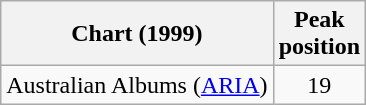<table class="wikitable">
<tr>
<th align="left">Chart (1999)</th>
<th align="left">Peak<br>position</th>
</tr>
<tr>
<td align="left">Australian Albums (<a href='#'>ARIA</a>)</td>
<td style="text-align:center;">19</td>
</tr>
</table>
